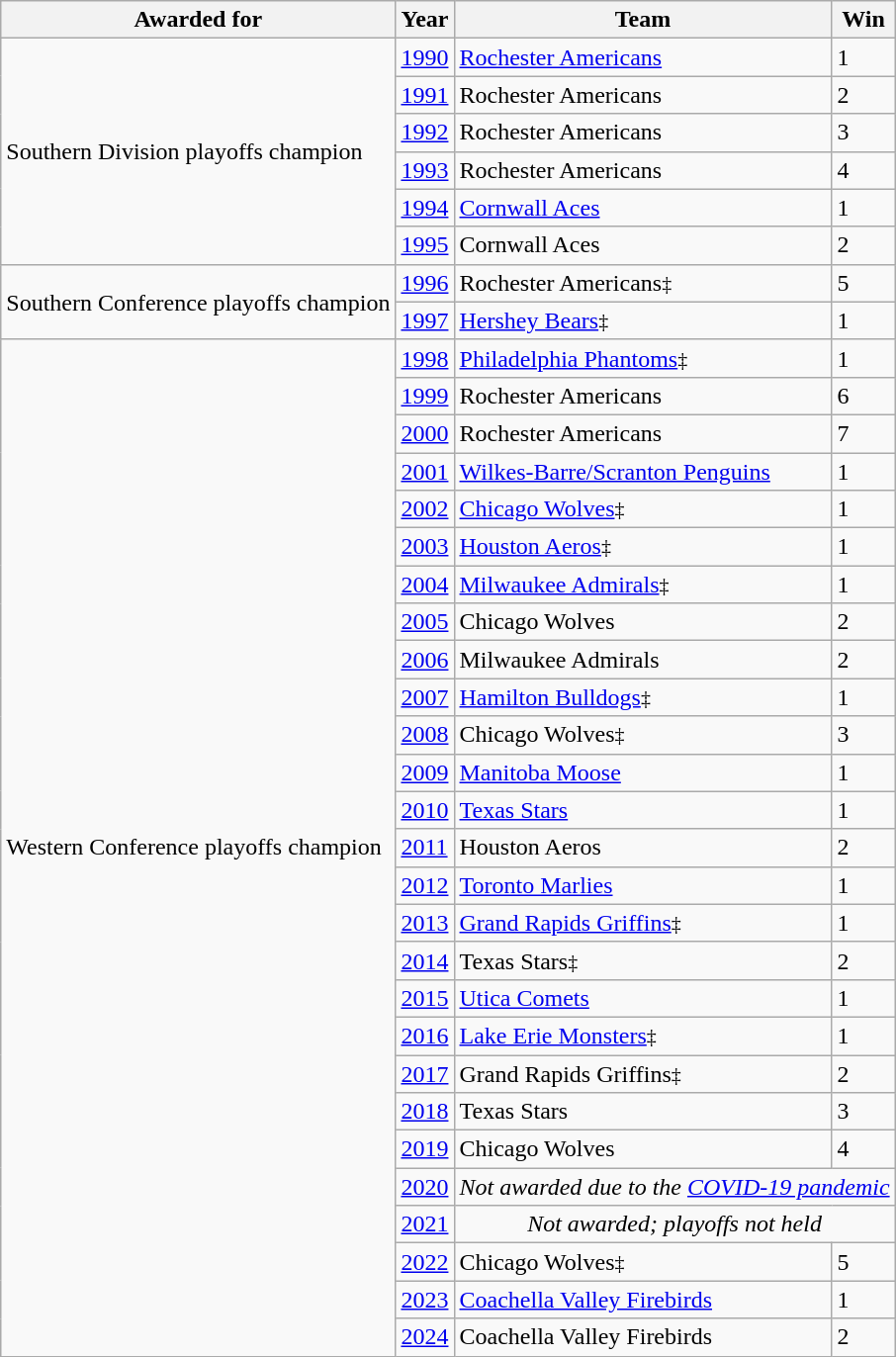<table class="wikitable sortable">
<tr>
<th>Awarded for</th>
<th>Year</th>
<th>Team</th>
<th>Win</th>
</tr>
<tr>
<td rowspan=6>Southern Division playoffs champion</td>
<td><a href='#'>1990</a></td>
<td><a href='#'>Rochester Americans</a></td>
<td>1</td>
</tr>
<tr>
<td><a href='#'>1991</a></td>
<td>Rochester Americans</td>
<td>2</td>
</tr>
<tr>
<td><a href='#'>1992</a></td>
<td>Rochester Americans</td>
<td>3</td>
</tr>
<tr>
<td><a href='#'>1993</a></td>
<td>Rochester Americans</td>
<td>4</td>
</tr>
<tr>
<td><a href='#'>1994</a></td>
<td><a href='#'>Cornwall Aces</a></td>
<td>1</td>
</tr>
<tr>
<td><a href='#'>1995</a></td>
<td>Cornwall Aces</td>
<td>2</td>
</tr>
<tr>
<td rowspan=2>Southern Conference playoffs champion</td>
<td><a href='#'>1996</a></td>
<td>Rochester Americans<small>‡</small></td>
<td>5</td>
</tr>
<tr>
<td><a href='#'>1997</a></td>
<td><a href='#'>Hershey Bears</a><small>‡</small></td>
<td>1</td>
</tr>
<tr>
<td rowspan=40>Western Conference playoffs champion</td>
<td><a href='#'>1998</a></td>
<td><a href='#'>Philadelphia Phantoms</a><small>‡</small></td>
<td>1</td>
</tr>
<tr>
<td><a href='#'>1999</a></td>
<td>Rochester Americans</td>
<td>6</td>
</tr>
<tr>
<td><a href='#'>2000</a></td>
<td>Rochester Americans</td>
<td>7</td>
</tr>
<tr>
<td><a href='#'>2001</a></td>
<td><a href='#'>Wilkes-Barre/Scranton Penguins</a></td>
<td>1</td>
</tr>
<tr>
<td><a href='#'>2002</a></td>
<td><a href='#'>Chicago Wolves</a><small>‡</small></td>
<td>1</td>
</tr>
<tr>
<td><a href='#'>2003</a></td>
<td><a href='#'>Houston Aeros</a><small>‡</small></td>
<td>1</td>
</tr>
<tr>
<td><a href='#'>2004</a></td>
<td><a href='#'>Milwaukee Admirals</a><small>‡</small></td>
<td>1</td>
</tr>
<tr>
<td><a href='#'>2005</a></td>
<td>Chicago Wolves</td>
<td>2</td>
</tr>
<tr>
<td><a href='#'>2006</a></td>
<td>Milwaukee Admirals</td>
<td>2</td>
</tr>
<tr>
<td><a href='#'>2007</a></td>
<td><a href='#'>Hamilton Bulldogs</a><small>‡</small></td>
<td>1</td>
</tr>
<tr>
<td><a href='#'>2008</a></td>
<td>Chicago Wolves<small>‡</small></td>
<td>3</td>
</tr>
<tr>
<td><a href='#'>2009</a></td>
<td><a href='#'>Manitoba Moose</a></td>
<td>1</td>
</tr>
<tr>
<td><a href='#'>2010</a></td>
<td><a href='#'>Texas Stars</a></td>
<td>1</td>
</tr>
<tr>
<td><a href='#'>2011</a></td>
<td>Houston Aeros</td>
<td>2</td>
</tr>
<tr>
<td><a href='#'>2012</a></td>
<td><a href='#'>Toronto Marlies</a></td>
<td>1</td>
</tr>
<tr>
<td><a href='#'>2013</a></td>
<td><a href='#'>Grand Rapids Griffins</a><small>‡</small></td>
<td>1</td>
</tr>
<tr>
<td><a href='#'>2014</a></td>
<td>Texas Stars<small>‡</small></td>
<td>2</td>
</tr>
<tr>
<td><a href='#'>2015</a></td>
<td><a href='#'>Utica Comets</a></td>
<td>1</td>
</tr>
<tr>
<td><a href='#'>2016</a></td>
<td><a href='#'>Lake Erie Monsters</a><small>‡</small></td>
<td>1</td>
</tr>
<tr>
<td><a href='#'>2017</a></td>
<td>Grand Rapids Griffins<small>‡</small></td>
<td>2</td>
</tr>
<tr>
<td><a href='#'>2018</a></td>
<td>Texas Stars</td>
<td>3</td>
</tr>
<tr>
<td><a href='#'>2019</a></td>
<td>Chicago Wolves</td>
<td>4</td>
</tr>
<tr>
<td><a href='#'>2020</a></td>
<td colspan=2 align=center><em>Not awarded due to the <a href='#'>COVID-19 pandemic</a></em></td>
</tr>
<tr>
<td><a href='#'>2021</a></td>
<td colspan=2 align=center><em>Not awarded; playoffs not held</em></td>
</tr>
<tr>
<td><a href='#'>2022</a></td>
<td>Chicago Wolves<small>‡</small></td>
<td>5</td>
</tr>
<tr>
<td><a href='#'>2023</a></td>
<td><a href='#'>Coachella Valley Firebirds</a></td>
<td>1</td>
</tr>
<tr>
<td><a href='#'>2024</a></td>
<td>Coachella Valley Firebirds</td>
<td>2</td>
</tr>
</table>
